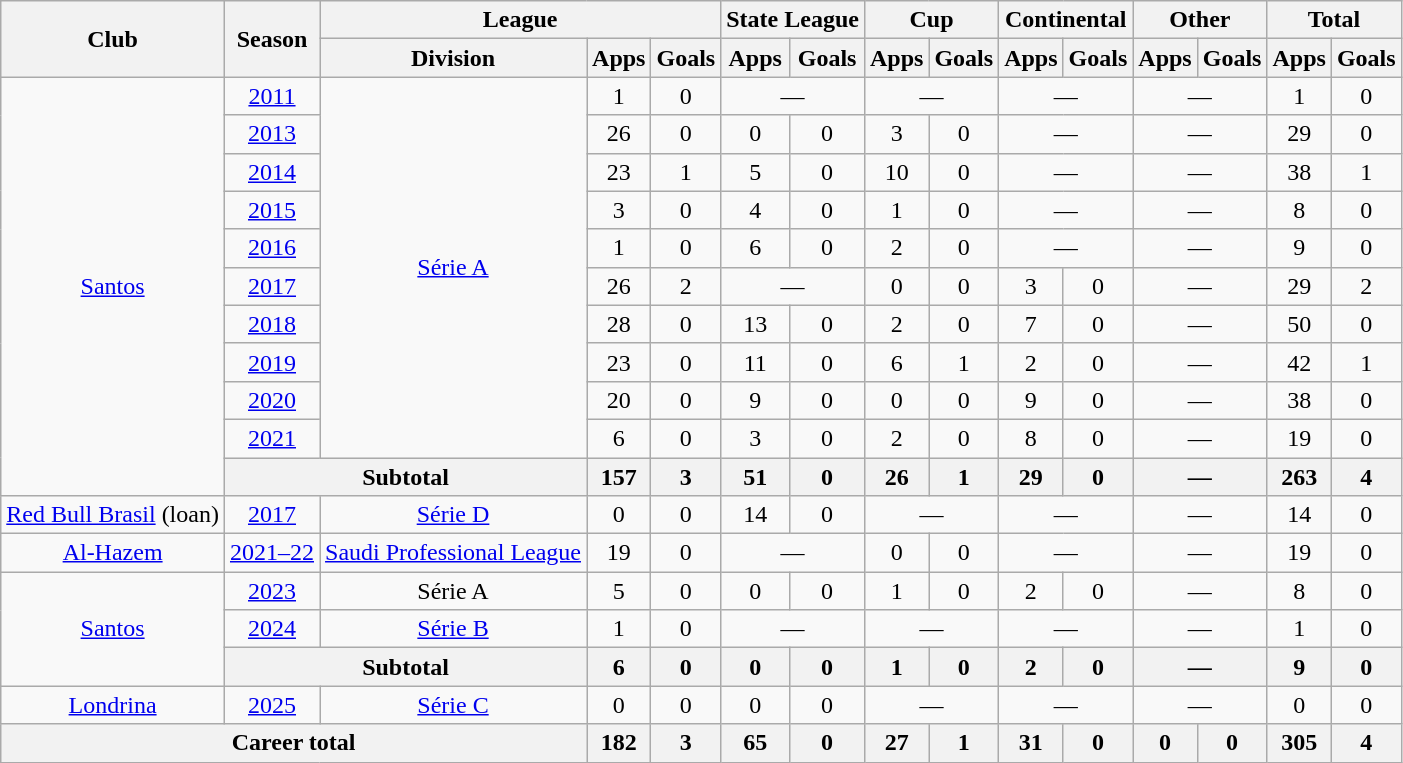<table class="wikitable" style="text-align: center;">
<tr>
<th rowspan="2">Club</th>
<th rowspan="2">Season</th>
<th colspan="3">League</th>
<th colspan="2">State League</th>
<th colspan="2">Cup</th>
<th colspan="2">Continental</th>
<th colspan="2">Other</th>
<th colspan="2">Total</th>
</tr>
<tr>
<th>Division</th>
<th>Apps</th>
<th>Goals</th>
<th>Apps</th>
<th>Goals</th>
<th>Apps</th>
<th>Goals</th>
<th>Apps</th>
<th>Goals</th>
<th>Apps</th>
<th>Goals</th>
<th>Apps</th>
<th>Goals</th>
</tr>
<tr>
<td rowspan="11" valign="center"><a href='#'>Santos</a></td>
<td><a href='#'>2011</a></td>
<td rowspan="10"><a href='#'>Série A</a></td>
<td>1</td>
<td>0</td>
<td colspan="2">—</td>
<td colspan="2">—</td>
<td colspan="2">—</td>
<td colspan="2">—</td>
<td>1</td>
<td>0</td>
</tr>
<tr>
<td><a href='#'>2013</a></td>
<td>26</td>
<td>0</td>
<td>0</td>
<td>0</td>
<td>3</td>
<td>0</td>
<td colspan="2">—</td>
<td colspan="2">—</td>
<td>29</td>
<td>0</td>
</tr>
<tr>
<td><a href='#'>2014</a></td>
<td>23</td>
<td>1</td>
<td>5</td>
<td>0</td>
<td>10</td>
<td>0</td>
<td colspan="2">—</td>
<td colspan="2">—</td>
<td>38</td>
<td>1</td>
</tr>
<tr>
<td><a href='#'>2015</a></td>
<td>3</td>
<td>0</td>
<td>4</td>
<td>0</td>
<td>1</td>
<td>0</td>
<td colspan="2">—</td>
<td colspan="2">—</td>
<td>8</td>
<td>0</td>
</tr>
<tr>
<td><a href='#'>2016</a></td>
<td>1</td>
<td>0</td>
<td>6</td>
<td>0</td>
<td>2</td>
<td>0</td>
<td colspan="2">—</td>
<td colspan="2">—</td>
<td>9</td>
<td>0</td>
</tr>
<tr>
<td><a href='#'>2017</a></td>
<td>26</td>
<td>2</td>
<td colspan="2">—</td>
<td>0</td>
<td>0</td>
<td>3</td>
<td>0</td>
<td colspan="2">—</td>
<td>29</td>
<td>2</td>
</tr>
<tr>
<td><a href='#'>2018</a></td>
<td>28</td>
<td>0</td>
<td>13</td>
<td>0</td>
<td>2</td>
<td>0</td>
<td>7</td>
<td>0</td>
<td colspan="2">—</td>
<td>50</td>
<td>0</td>
</tr>
<tr>
<td><a href='#'>2019</a></td>
<td>23</td>
<td>0</td>
<td>11</td>
<td>0</td>
<td>6</td>
<td>1</td>
<td>2</td>
<td>0</td>
<td colspan="2">—</td>
<td>42</td>
<td>1</td>
</tr>
<tr>
<td><a href='#'>2020</a></td>
<td>20</td>
<td>0</td>
<td>9</td>
<td>0</td>
<td>0</td>
<td>0</td>
<td>9</td>
<td>0</td>
<td colspan="2">—</td>
<td>38</td>
<td>0</td>
</tr>
<tr>
<td><a href='#'>2021</a></td>
<td>6</td>
<td>0</td>
<td>3</td>
<td>0</td>
<td>2</td>
<td>0</td>
<td>8</td>
<td>0</td>
<td colspan="2">—</td>
<td>19</td>
<td>0</td>
</tr>
<tr>
<th colspan="2">Subtotal</th>
<th>157</th>
<th>3</th>
<th>51</th>
<th>0</th>
<th>26</th>
<th>1</th>
<th>29</th>
<th>0</th>
<th colspan="2">—</th>
<th>263</th>
<th>4</th>
</tr>
<tr>
<td valign="center"><a href='#'>Red Bull Brasil</a> (loan)</td>
<td><a href='#'>2017</a></td>
<td><a href='#'>Série D</a></td>
<td>0</td>
<td>0</td>
<td>14</td>
<td>0</td>
<td colspan="2">—</td>
<td colspan="2">—</td>
<td colspan="2">—</td>
<td>14</td>
<td>0</td>
</tr>
<tr>
<td valign="center"><a href='#'>Al-Hazem</a></td>
<td><a href='#'>2021–22</a></td>
<td><a href='#'>Saudi Professional League</a></td>
<td>19</td>
<td>0</td>
<td colspan="2">—</td>
<td>0</td>
<td>0</td>
<td colspan="2">—</td>
<td colspan="2">—</td>
<td>19</td>
<td>0</td>
</tr>
<tr>
<td rowspan="3" valign="center"><a href='#'>Santos</a></td>
<td><a href='#'>2023</a></td>
<td>Série A</td>
<td>5</td>
<td>0</td>
<td>0</td>
<td>0</td>
<td>1</td>
<td>0</td>
<td>2</td>
<td>0</td>
<td colspan="2">—</td>
<td>8</td>
<td>0</td>
</tr>
<tr>
<td><a href='#'>2024</a></td>
<td><a href='#'>Série B</a></td>
<td>1</td>
<td>0</td>
<td colspan="2">—</td>
<td colspan="2">—</td>
<td colspan="2">—</td>
<td colspan="2">—</td>
<td>1</td>
<td>0</td>
</tr>
<tr>
<th colspan="2">Subtotal</th>
<th>6</th>
<th>0</th>
<th>0</th>
<th>0</th>
<th>1</th>
<th>0</th>
<th>2</th>
<th>0</th>
<th colspan="2">—</th>
<th>9</th>
<th>0</th>
</tr>
<tr>
<td valign="center"><a href='#'>Londrina</a></td>
<td><a href='#'>2025</a></td>
<td><a href='#'>Série C</a></td>
<td>0</td>
<td>0</td>
<td>0</td>
<td>0</td>
<td colspan="2">—</td>
<td colspan="2">—</td>
<td colspan="2">—</td>
<td>0</td>
<td>0</td>
</tr>
<tr>
<th colspan="3"><strong>Career total</strong></th>
<th>182</th>
<th>3</th>
<th>65</th>
<th>0</th>
<th>27</th>
<th>1</th>
<th>31</th>
<th>0</th>
<th>0</th>
<th>0</th>
<th>305</th>
<th>4</th>
</tr>
</table>
